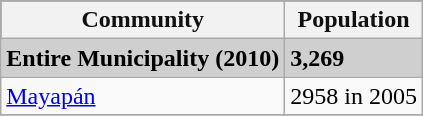<table class="wikitable">
<tr style="background:#111111; color:#111111;">
<th><strong>Community</strong></th>
<th><strong>Population</strong></th>
</tr>
<tr style="background:#CFCFCF;">
<td><strong>Entire Municipality (2010)</strong></td>
<td><strong>3,269</strong></td>
</tr>
<tr>
<td><a href='#'>Mayapán</a></td>
<td>2958  in 2005</td>
</tr>
<tr>
</tr>
</table>
